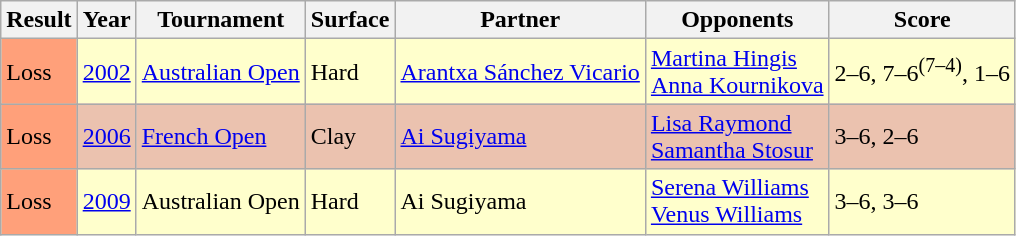<table class="sortable wikitable">
<tr>
<th>Result</th>
<th>Year</th>
<th>Tournament</th>
<th>Surface</th>
<th>Partner</th>
<th>Opponents</th>
<th>Score</th>
</tr>
<tr bgcolor=#FFFFCC>
<td bgcolor=FFA07A>Loss</td>
<td><a href='#'>2002</a></td>
<td><a href='#'>Australian Open</a></td>
<td>Hard</td>
<td> <a href='#'>Arantxa Sánchez Vicario</a></td>
<td> <a href='#'>Martina Hingis</a> <br>  <a href='#'>Anna Kournikova</a></td>
<td>2–6, 7–6<sup>(7–4)</sup>, 1–6</td>
</tr>
<tr bgcolor=#EBC2AF>
<td bgcolor=FFA07A>Loss</td>
<td><a href='#'>2006</a></td>
<td><a href='#'>French Open</a></td>
<td>Clay</td>
<td> <a href='#'>Ai Sugiyama</a></td>
<td> <a href='#'>Lisa Raymond</a> <br>  <a href='#'>Samantha Stosur</a></td>
<td>3–6, 2–6</td>
</tr>
<tr bgcolor=#FFFFCC>
<td bgcolor=FFA07A>Loss</td>
<td><a href='#'>2009</a></td>
<td>Australian Open</td>
<td>Hard</td>
<td> Ai Sugiyama</td>
<td> <a href='#'>Serena Williams</a> <br>  <a href='#'>Venus Williams</a></td>
<td>3–6, 3–6</td>
</tr>
</table>
